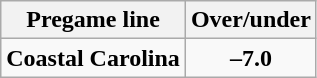<table class="wikitable" style="margin-right: auto; margin-right: auto; border: none;">
<tr align="center">
<th style=>Pregame line</th>
<th style=>Over/under</th>
</tr>
<tr align="center">
<td><strong>Coastal Carolina</strong></td>
<td><strong>–7.0</strong></td>
</tr>
</table>
